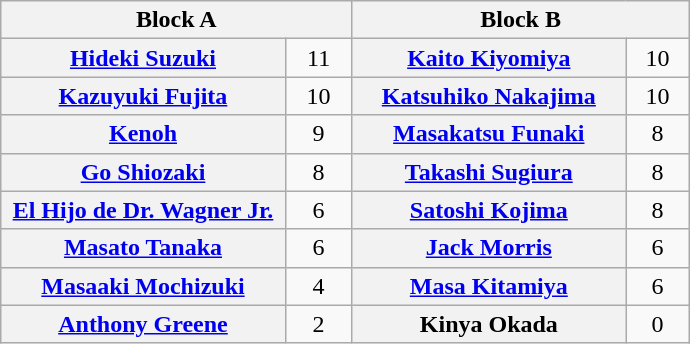<table class="wikitable" style="margin: 1em auto 1em auto;text-align:center">
<tr>
<th colspan="2" style="width:51%">Block A</th>
<th colspan="2" style="width:51%">Block B</th>
</tr>
<tr>
<th><a href='#'>Hideki Suzuki</a></th>
<td style="width:35px">11</td>
<th><a href='#'>Kaito Kiyomiya</a></th>
<td style="width:35px">10</td>
</tr>
<tr>
<th><a href='#'>Kazuyuki Fujita</a></th>
<td>10</td>
<th><a href='#'>Katsuhiko Nakajima</a></th>
<td>10</td>
</tr>
<tr>
<th><a href='#'>Kenoh</a> </th>
<td>9</td>
<th><a href='#'>Masakatsu Funaki</a></th>
<td>8</td>
</tr>
<tr>
<th><a href='#'>Go Shiozaki</a></th>
<td>8</td>
<th><a href='#'>Takashi Sugiura</a></th>
<td>8</td>
</tr>
<tr>
<th><a href='#'>El Hijo de Dr. Wagner Jr.</a></th>
<td>6</td>
<th><a href='#'>Satoshi Kojima</a></th>
<td>8</td>
</tr>
<tr>
<th><a href='#'>Masato Tanaka</a></th>
<td>6</td>
<th><a href='#'>Jack Morris</a></th>
<td>6</td>
</tr>
<tr>
<th><a href='#'>Masaaki Mochizuki</a></th>
<td>4</td>
<th><a href='#'>Masa Kitamiya</a></th>
<td>6</td>
</tr>
<tr>
<th><a href='#'>Anthony Greene</a></th>
<td>2</td>
<th>Kinya Okada</th>
<td>0</td>
</tr>
</table>
